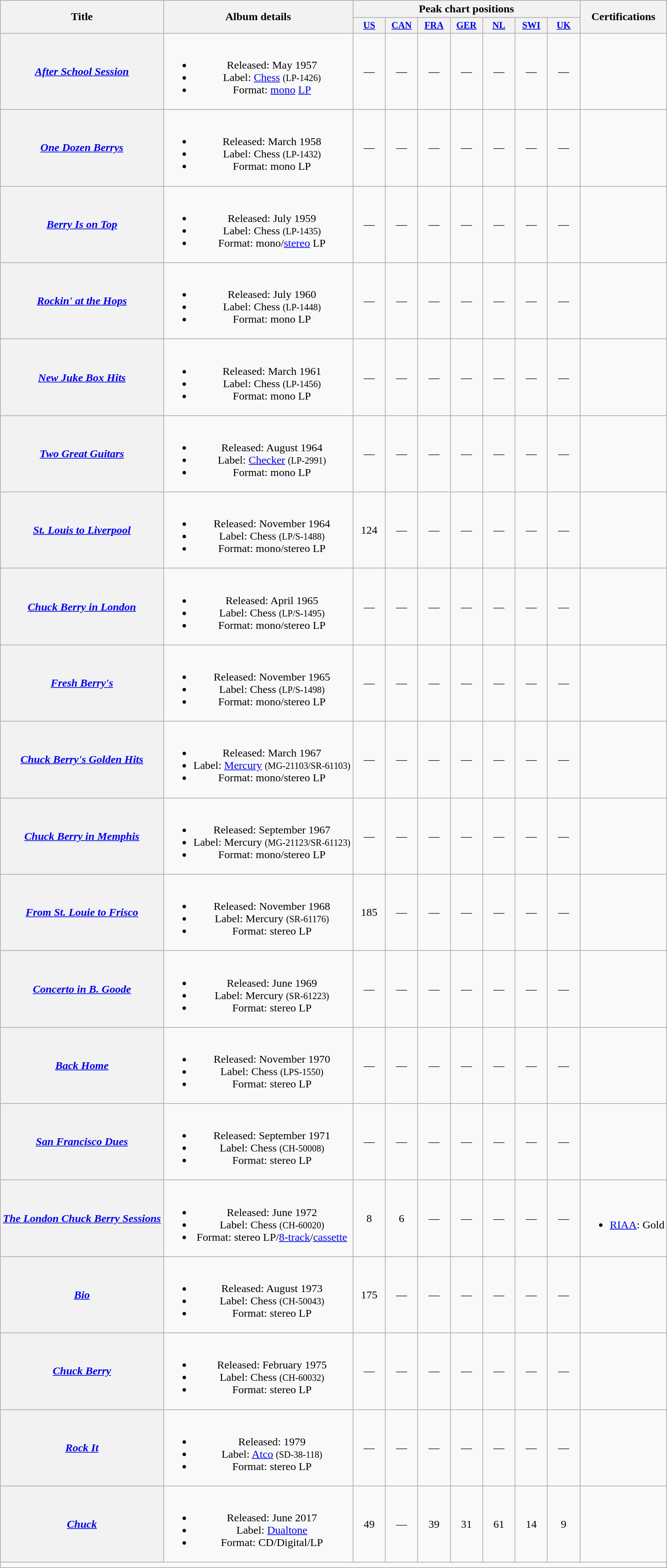<table class="wikitable plainrowheaders" style="text-align:center;">
<tr>
<th scope="col" rowspan="2">Title</th>
<th scope="col" rowspan="2">Album details</th>
<th colspan="7" scope="col">Peak chart positions</th>
<th scope="col" rowspan="2">Certifications</th>
</tr>
<tr>
<th style="width:3em;font-size:85%"><a href='#'>US</a><br></th>
<th style="width:3em;font-size:85%"><a href='#'>CAN</a><br></th>
<th style="width:3em;font-size:85%"><a href='#'>FRA</a><br></th>
<th style="width:3em;font-size:85%"><a href='#'>GER</a><br></th>
<th style="width:3em;font-size:85%"><a href='#'>NL</a><br></th>
<th style="width:3em;font-size:85%"><a href='#'>SWI</a><br></th>
<th style="width:3em;font-size:85%"><a href='#'>UK</a><br></th>
</tr>
<tr>
<th scope="row"><em><a href='#'>After School Session</a></em></th>
<td><br><ul><li>Released: May 1957</li><li>Label: <a href='#'>Chess</a> <small>(LP-1426)</small></li><li>Format: <a href='#'>mono</a> <a href='#'>LP</a></li></ul></td>
<td>—</td>
<td>—</td>
<td>—</td>
<td>—</td>
<td>—</td>
<td>—</td>
<td>—</td>
<td></td>
</tr>
<tr>
<th scope="row"><em><a href='#'>One Dozen Berrys</a></em></th>
<td><br><ul><li>Released: March 1958</li><li>Label: Chess <small>(LP-1432)</small></li><li>Format: mono LP</li></ul></td>
<td>—</td>
<td>—</td>
<td>—</td>
<td>—</td>
<td>—</td>
<td>—</td>
<td>—</td>
<td></td>
</tr>
<tr>
<th scope="row"><em><a href='#'>Berry Is on Top</a></em></th>
<td><br><ul><li>Released: July 1959</li><li>Label: Chess <small>(LP-1435)</small></li><li>Format: mono/<a href='#'>stereo</a> LP</li></ul></td>
<td>—</td>
<td>—</td>
<td>—</td>
<td>—</td>
<td>—</td>
<td>—</td>
<td>—</td>
<td></td>
</tr>
<tr>
<th scope="row"><em><a href='#'>Rockin' at the Hops</a></em></th>
<td><br><ul><li>Released: July 1960</li><li>Label: Chess <small>(LP-1448)</small></li><li>Format: mono LP</li></ul></td>
<td>—</td>
<td>—</td>
<td>—</td>
<td>—</td>
<td>—</td>
<td>—</td>
<td>—</td>
<td></td>
</tr>
<tr>
<th scope="row"><em><a href='#'>New Juke Box Hits</a></em></th>
<td><br><ul><li>Released: March 1961</li><li>Label: Chess <small>(LP-1456)</small></li><li>Format: mono LP</li></ul></td>
<td>—</td>
<td>—</td>
<td>—</td>
<td>—</td>
<td>—</td>
<td>—</td>
<td>—</td>
<td></td>
</tr>
<tr>
<th scope="row"><em><a href='#'>Two Great Guitars</a></em> </th>
<td><br><ul><li>Released: August 1964</li><li>Label: <a href='#'>Checker</a> <small>(LP-2991)</small></li><li>Format: mono LP</li></ul></td>
<td>—</td>
<td>—</td>
<td>—</td>
<td>—</td>
<td>—</td>
<td>—</td>
<td>—</td>
<td></td>
</tr>
<tr>
<th scope="row"><em><a href='#'>St. Louis to Liverpool</a></em></th>
<td><br><ul><li>Released: November 1964</li><li>Label: Chess <small>(LP/S-1488)</small></li><li>Format: mono/stereo LP</li></ul></td>
<td>124</td>
<td>—</td>
<td>—</td>
<td>—</td>
<td>—</td>
<td>—</td>
<td>—</td>
<td></td>
</tr>
<tr>
<th scope="row"><em><a href='#'>Chuck Berry in London</a></em></th>
<td><br><ul><li>Released: April 1965</li><li>Label: Chess <small>(LP/S-1495)</small></li><li>Format: mono/stereo LP</li></ul></td>
<td>—</td>
<td>—</td>
<td>—</td>
<td>—</td>
<td>—</td>
<td>—</td>
<td>—</td>
<td></td>
</tr>
<tr>
<th scope="row"><em><a href='#'>Fresh Berry's</a></em></th>
<td><br><ul><li>Released: November 1965</li><li>Label: Chess <small>(LP/S-1498)</small></li><li>Format: mono/stereo LP</li></ul></td>
<td>—</td>
<td>—</td>
<td>—</td>
<td>—</td>
<td>—</td>
<td>—</td>
<td>—</td>
<td></td>
</tr>
<tr>
<th scope="row"><em><a href='#'>Chuck Berry's Golden Hits</a></em></th>
<td><br><ul><li>Released: March 1967</li><li>Label: <a href='#'>Mercury</a> <small>(MG-21103/SR-61103)</small></li><li>Format: mono/stereo LP</li></ul></td>
<td>—</td>
<td>—</td>
<td>—</td>
<td>—</td>
<td>—</td>
<td>—</td>
<td>—</td>
<td></td>
</tr>
<tr>
<th scope="row"><em><a href='#'>Chuck Berry in Memphis</a></em></th>
<td><br><ul><li>Released: September 1967</li><li>Label: Mercury <small>(MG-21123/SR-61123)</small></li><li>Format: mono/stereo LP</li></ul></td>
<td>—</td>
<td>—</td>
<td>—</td>
<td>—</td>
<td>—</td>
<td>—</td>
<td>—</td>
<td></td>
</tr>
<tr>
<th scope="row"><em><a href='#'>From St. Louie to Frisco</a></em></th>
<td><br><ul><li>Released: November 1968</li><li>Label: Mercury <small>(SR-61176)</small></li><li>Format: stereo LP</li></ul></td>
<td>185</td>
<td>—</td>
<td>—</td>
<td>—</td>
<td>—</td>
<td>—</td>
<td>—</td>
<td></td>
</tr>
<tr>
<th scope="row"><em><a href='#'>Concerto in B. Goode</a></em></th>
<td><br><ul><li>Released: June 1969</li><li>Label: Mercury <small>(SR-61223)</small></li><li>Format: stereo LP</li></ul></td>
<td>—</td>
<td>—</td>
<td>—</td>
<td>—</td>
<td>—</td>
<td>—</td>
<td>—</td>
<td></td>
</tr>
<tr>
<th scope="row"><em><a href='#'>Back Home</a></em></th>
<td><br><ul><li>Released: November 1970</li><li>Label: Chess <small>(LPS-1550)</small></li><li>Format: stereo LP</li></ul></td>
<td>—</td>
<td>—</td>
<td>—</td>
<td>—</td>
<td>—</td>
<td>—</td>
<td>—</td>
<td></td>
</tr>
<tr>
<th scope="row"><em><a href='#'>San Francisco Dues</a></em></th>
<td><br><ul><li>Released: September 1971</li><li>Label: Chess <small>(CH-50008)</small></li><li>Format: stereo LP</li></ul></td>
<td>—</td>
<td>—</td>
<td>—</td>
<td>—</td>
<td>—</td>
<td>—</td>
<td>—</td>
<td></td>
</tr>
<tr>
<th scope="row"><em><a href='#'>The London Chuck Berry Sessions</a></em></th>
<td><br><ul><li>Released: June 1972</li><li>Label: Chess <small>(CH-60020)</small></li><li>Format: stereo LP/<a href='#'>8-track</a>/<a href='#'>cassette</a></li></ul></td>
<td>8</td>
<td>6</td>
<td>—</td>
<td>—</td>
<td>—</td>
<td>—</td>
<td>—</td>
<td><br><ul><li><a href='#'>RIAA</a>: Gold</li></ul></td>
</tr>
<tr>
<th scope="row"><em><a href='#'>Bio</a></em></th>
<td><br><ul><li>Released: August 1973</li><li>Label: Chess <small>(CH-50043)</small></li><li>Format: stereo LP</li></ul></td>
<td>175</td>
<td>—</td>
<td>—</td>
<td>—</td>
<td>—</td>
<td>—</td>
<td>—</td>
<td></td>
</tr>
<tr>
<th scope="row"><em><a href='#'>Chuck Berry</a></em></th>
<td><br><ul><li>Released: February 1975</li><li>Label: Chess <small>(CH-60032)</small></li><li>Format: stereo LP</li></ul></td>
<td>—</td>
<td>—</td>
<td>—</td>
<td>—</td>
<td>—</td>
<td>—</td>
<td>—</td>
<td></td>
</tr>
<tr>
<th scope="row"><em><a href='#'>Rock It</a></em></th>
<td><br><ul><li>Released: 1979</li><li>Label: <a href='#'>Atco</a> <small>(SD-38-118)</small></li><li>Format: stereo LP</li></ul></td>
<td>—</td>
<td>—</td>
<td>—</td>
<td>—</td>
<td>—</td>
<td>—</td>
<td>—</td>
<td></td>
</tr>
<tr>
<th scope="row"><em><a href='#'>Chuck</a></em></th>
<td><br><ul><li>Released: June 2017</li><li>Label: <a href='#'>Dualtone</a></li><li>Format: CD/Digital/LP</li></ul></td>
<td>49</td>
<td>—</td>
<td>39</td>
<td>31</td>
<td>61</td>
<td>14</td>
<td>9</td>
<td></td>
</tr>
<tr>
<td colspan="10"></td>
</tr>
</table>
